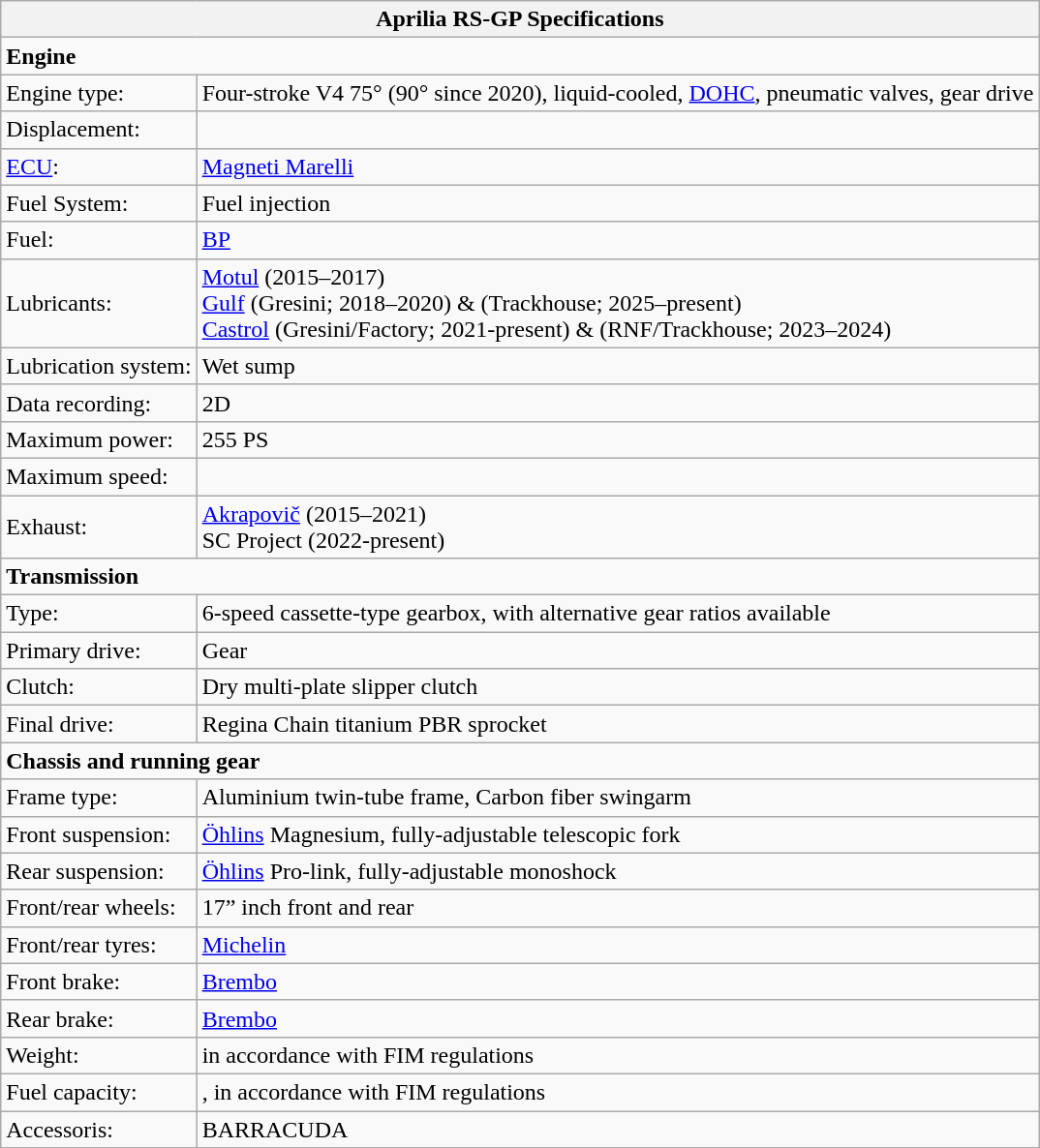<table class="wikitable">
<tr>
<th colspan=2>Aprilia RS-GP Specifications</th>
</tr>
<tr>
<td colspan=2><strong>Engine</strong></td>
</tr>
<tr>
<td>Engine type:</td>
<td>Four-stroke V4 75° (90° since 2020), liquid-cooled, <a href='#'>DOHC</a>, pneumatic valves, gear drive</td>
</tr>
<tr>
<td>Displacement:</td>
<td></td>
</tr>
<tr>
<td><a href='#'>ECU</a>:</td>
<td><a href='#'>Magneti Marelli</a></td>
</tr>
<tr>
<td>Fuel System:</td>
<td>Fuel injection</td>
</tr>
<tr>
<td>Fuel:</td>
<td><a href='#'>BP</a></td>
</tr>
<tr>
<td>Lubricants:</td>
<td><a href='#'>Motul</a> (2015–2017)<br><a href='#'>Gulf</a> (Gresini; 2018–2020) & (Trackhouse; 2025–present)<br><a href='#'>Castrol</a> (Gresini/Factory; 2021-present) & (RNF/Trackhouse; 2023–2024)</td>
</tr>
<tr>
<td>Lubrication system:</td>
<td>Wet sump</td>
</tr>
<tr>
<td>Data recording:</td>
<td>2D</td>
</tr>
<tr>
<td>Maximum power:</td>
<td>255 PS</td>
</tr>
<tr>
<td>Maximum speed:</td>
<td></td>
</tr>
<tr>
<td>Exhaust:</td>
<td><a href='#'>Akrapovič</a> (2015–2021)<br>SC Project (2022-present)</td>
</tr>
<tr>
<td colspan=2><strong>Transmission</strong></td>
</tr>
<tr>
<td>Type:</td>
<td>6-speed cassette-type gearbox, with alternative gear ratios available</td>
</tr>
<tr>
<td>Primary drive:</td>
<td>Gear</td>
</tr>
<tr>
<td>Clutch:</td>
<td>Dry multi-plate slipper clutch</td>
</tr>
<tr>
<td>Final drive:</td>
<td>Regina Chain titanium PBR sprocket</td>
</tr>
<tr>
<td colspan=2><strong>Chassis and running gear</strong></td>
</tr>
<tr>
<td>Frame type:</td>
<td>Aluminium twin-tube frame, Carbon fiber swingarm</td>
</tr>
<tr>
<td>Front suspension:</td>
<td><a href='#'>Öhlins</a> Magnesium, fully-adjustable telescopic fork</td>
</tr>
<tr>
<td>Rear suspension:</td>
<td><a href='#'>Öhlins</a> Pro-link, fully-adjustable monoshock</td>
</tr>
<tr>
<td>Front/rear wheels:</td>
<td>17” inch front and rear</td>
</tr>
<tr>
<td>Front/rear tyres:</td>
<td><a href='#'>Michelin</a></td>
</tr>
<tr>
<td>Front brake:</td>
<td><a href='#'>Brembo</a></td>
</tr>
<tr>
<td>Rear brake:</td>
<td><a href='#'>Brembo</a></td>
</tr>
<tr>
<td>Weight:</td>
<td> in accordance with FIM regulations</td>
</tr>
<tr>
<td>Fuel capacity:</td>
<td>, in accordance with FIM regulations</td>
</tr>
<tr>
<td>Accessoris:</td>
<td>BARRACUDA</td>
</tr>
</table>
